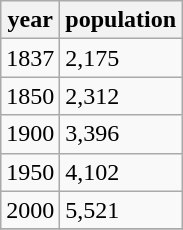<table class="wikitable">
<tr>
<th>year</th>
<th>population</th>
</tr>
<tr>
<td>1837</td>
<td>2,175</td>
</tr>
<tr>
<td>1850</td>
<td>2,312</td>
</tr>
<tr>
<td>1900</td>
<td>3,396</td>
</tr>
<tr>
<td>1950</td>
<td>4,102</td>
</tr>
<tr>
<td>2000</td>
<td>5,521</td>
</tr>
<tr>
</tr>
</table>
